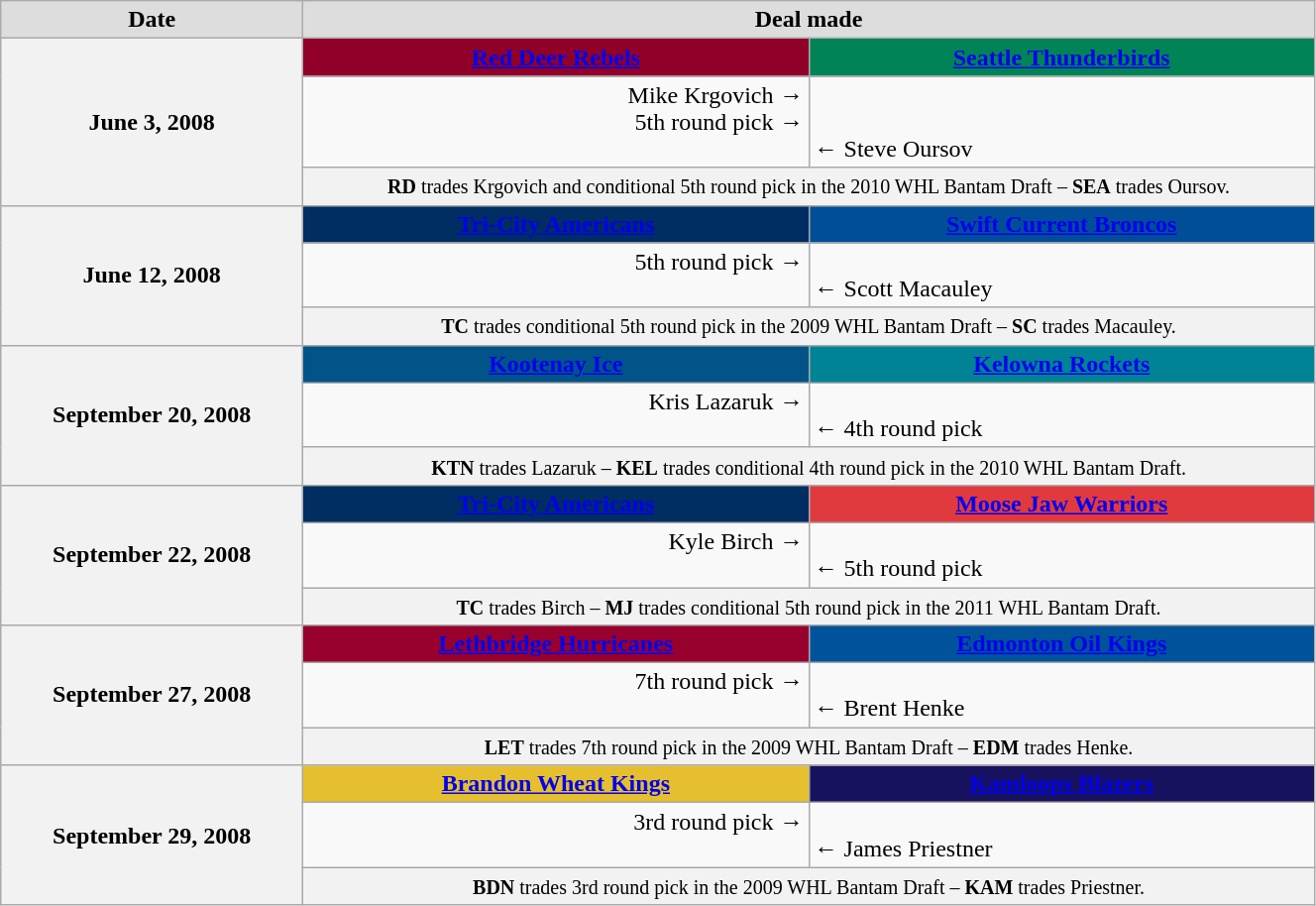<table class="wikitable mw-collapsible" style="width:70%; text-align: center;">
<tr>
<th style="width:23%; background: #DDDDDD;">Date</th>
<th colspan="2" style="width:77%; background: #DDDDDD;">Deal made</th>
</tr>
<tr>
<th rowspan="3">June 3, 2008</th>
<td style="background-color:#900028; width:38.5%;"><a href='#'><span><strong>Red Deer Rebels</strong></span></a></td>
<td style="background-color:#008457; width:38.5%;"><a href='#'><span><strong>Seattle Thunderbirds</strong></span></a></td>
</tr>
<tr>
<td style="vertical-align:top;text-align: right">Mike Krgovich <strong>→</strong> <br> 5th round pick <strong>→</strong></td>
<td style="vertical-align:bottom;text-align: left"><br><br> <strong>←</strong> Steve Oursov</td>
</tr>
<tr>
<td style="background-color:#F2F2F2" colspan="2"><small><strong>RD</strong> trades Krgovich and conditional 5th round pick in the 2010 WHL Bantam Draft – <strong>SEA</strong> trades Oursov.</small></td>
</tr>
<tr>
<th rowspan="3">June 12, 2008</th>
<td style="background-color:#002D62;"><a href='#'><span><strong>Tri-City Americans</strong></span></a></td>
<td style="background-color:#004E98;"><a href='#'><span><strong>Swift Current Broncos</strong></span></a></td>
</tr>
<tr>
<td style="vertical-align:top;text-align: right">5th round pick <strong>→</strong></td>
<td style="vertical-align:bottom;text-align: left"><br> <strong>←</strong> Scott Macauley</td>
</tr>
<tr>
<td style="background-color:#F2F2F2" colspan="2"><small><strong>TC</strong> trades conditional 5th round pick in the 2009 WHL Bantam Draft – <strong>SC</strong> trades Macauley.</small></td>
</tr>
<tr>
<th rowspan="3">September 20, 2008</th>
<td style="background-color:#005488;"><a href='#'><span><strong>Kootenay Ice</strong></span></a></td>
<td style="background-color:#008394;"><a href='#'><span><strong>Kelowna Rockets</strong></span></a></td>
</tr>
<tr>
<td style="vertical-align:top;text-align: right">Kris Lazaruk <strong>→</strong></td>
<td style="vertical-align:bottom;text-align: left"><br> <strong>←</strong> 4th round pick</td>
</tr>
<tr>
<td style="background-color:#F2F2F2" colspan="2"><small><strong>KTN</strong> trades Lazaruk – <strong>KEL</strong> trades conditional 4th round pick in the 2010 WHL Bantam Draft.</small></td>
</tr>
<tr>
<th rowspan="3">September 22, 2008</th>
<td style="background-color:#002D62;"><a href='#'><span><strong>Tri-City Americans</strong></span></a></td>
<td style="background-color:#E13A3E;"><a href='#'><span><strong>Moose Jaw Warriors</strong></span></a></td>
</tr>
<tr>
<td style="vertical-align:top;text-align: right">Kyle Birch <strong>→</strong></td>
<td style="vertical-align:bottom;text-align: left"><br> <strong>←</strong> 5th round pick</td>
</tr>
<tr>
<td style="background-color:#F2F2F2" colspan="2"><small><strong>TC</strong> trades Birch – <strong>MJ</strong> trades conditional 5th round pick in the 2011 WHL Bantam Draft.</small></td>
</tr>
<tr>
<th rowspan="3">September 27, 2008</th>
<td style="background-color:#98002E;"><a href='#'><span><strong>Lethbridge Hurricanes</strong></span></a></td>
<td style="background-color:#00529B;"><a href='#'><span><strong>Edmonton Oil Kings</strong></span></a></td>
</tr>
<tr>
<td style="vertical-align:top;text-align: right">7th round pick <strong>→</strong></td>
<td style="vertical-align:bottom;text-align: left"><br> <strong>←</strong> Brent Henke</td>
</tr>
<tr>
<td style="background-color:#F2F2F2" colspan="2"><small><strong>LET</strong> trades 7th round pick in the 2009 WHL Bantam Draft – <strong>EDM</strong> trades Henke.</small></td>
</tr>
<tr>
<th rowspan="3">September 29, 2008</th>
<td style="background-color:#E6BF2E;"><a href='#'><span><strong>Brandon Wheat Kings</strong></span></a></td>
<td style="background-color:#17125E;"><a href='#'><span><strong>Kamloops Blazers</strong></span></a></td>
</tr>
<tr>
<td style="vertical-align:top;text-align: right">3rd round pick <strong>→</strong></td>
<td style="vertical-align:bottom;text-align: left"><br> <strong>←</strong> James Priestner</td>
</tr>
<tr>
<td style="background-color:#F2F2F2" colspan="2"><small><strong>BDN</strong> trades 3rd round pick in the 2009 WHL Bantam Draft – <strong>KAM</strong> trades Priestner.</small></td>
</tr>
</table>
